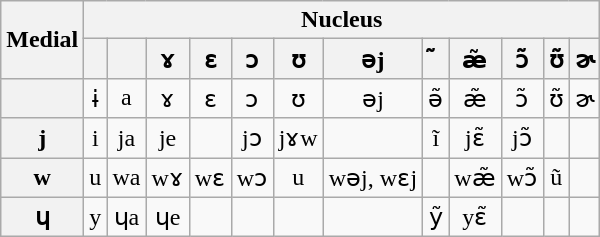<table class="wikitable" style="text-align: center;">
<tr>
<th rowspan="2">Medial</th>
<th colspan="12">Nucleus</th>
</tr>
<tr>
<th></th>
<th></th>
<th>ɤ</th>
<th>ɛ</th>
<th>ɔ</th>
<th>ʊ</th>
<th>əj</th>
<th>̃</th>
<th>æ̃</th>
<th>ɔ̃</th>
<th>ʊ̃</th>
<th>ɚ</th>
</tr>
<tr>
<th></th>
<td>ɨ</td>
<td>a</td>
<td>ɤ</td>
<td>ɛ</td>
<td>ɔ</td>
<td>ʊ</td>
<td>əj</td>
<td>ə̃</td>
<td>æ̃</td>
<td>ɔ̃</td>
<td>ʊ̃</td>
<td>ɚ</td>
</tr>
<tr>
<th>j</th>
<td>i</td>
<td>ja</td>
<td>je</td>
<td></td>
<td>jɔ</td>
<td>jɤw</td>
<td></td>
<td>ĩ</td>
<td>jɛ̃</td>
<td>jɔ̃</td>
<td></td>
<td></td>
</tr>
<tr>
<th>w</th>
<td>u</td>
<td>wa</td>
<td>wɤ</td>
<td>wɛ</td>
<td>wɔ</td>
<td>u</td>
<td>wəj, wɛj</td>
<td></td>
<td>wæ̃</td>
<td>wɔ̃</td>
<td>ũ</td>
<td></td>
</tr>
<tr>
<th>ɥ</th>
<td>y</td>
<td>ɥa</td>
<td>ɥe</td>
<td></td>
<td></td>
<td></td>
<td></td>
<td>ỹ</td>
<td>yɛ̃</td>
<td></td>
<td></td>
<td></td>
</tr>
</table>
